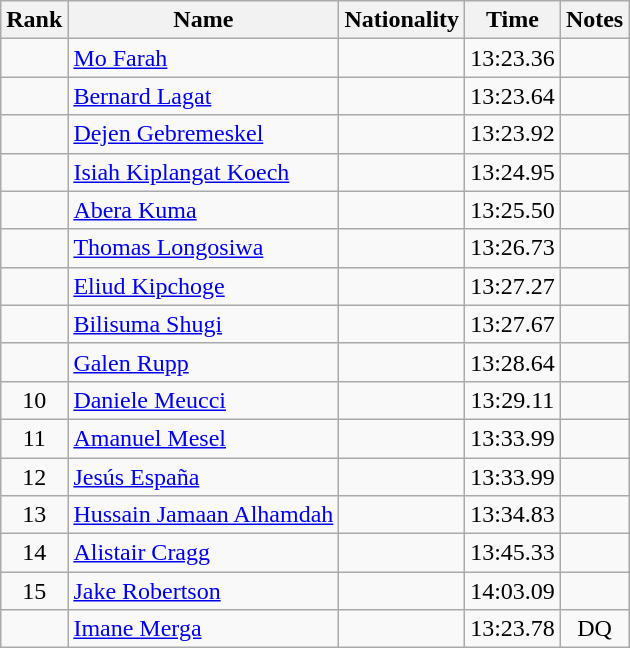<table class="wikitable sortable" style="text-align:center">
<tr>
<th>Rank</th>
<th>Name</th>
<th>Nationality</th>
<th>Time</th>
<th>Notes</th>
</tr>
<tr>
<td></td>
<td align=left><a href='#'>Mo Farah</a></td>
<td align=left></td>
<td>13:23.36</td>
<td></td>
</tr>
<tr>
<td></td>
<td align=left><a href='#'>Bernard Lagat</a></td>
<td align=left></td>
<td>13:23.64</td>
<td></td>
</tr>
<tr>
<td></td>
<td align=left><a href='#'>Dejen Gebremeskel</a></td>
<td align=left></td>
<td>13:23.92</td>
<td></td>
</tr>
<tr>
<td></td>
<td align=left><a href='#'>Isiah Kiplangat Koech</a></td>
<td align=left></td>
<td>13:24.95</td>
<td></td>
</tr>
<tr>
<td></td>
<td align=left><a href='#'>Abera Kuma</a></td>
<td align=left></td>
<td>13:25.50</td>
<td></td>
</tr>
<tr>
<td></td>
<td align=left><a href='#'>Thomas Longosiwa</a></td>
<td align=left></td>
<td>13:26.73</td>
<td></td>
</tr>
<tr>
<td></td>
<td align=left><a href='#'>Eliud Kipchoge</a></td>
<td align=left></td>
<td>13:27.27</td>
<td></td>
</tr>
<tr>
<td></td>
<td align=left><a href='#'>Bilisuma Shugi</a></td>
<td align=left></td>
<td>13:27.67</td>
<td></td>
</tr>
<tr>
<td></td>
<td align=left><a href='#'>Galen Rupp</a></td>
<td align=left></td>
<td>13:28.64</td>
<td></td>
</tr>
<tr>
<td>10</td>
<td align=left><a href='#'>Daniele Meucci</a></td>
<td align=left></td>
<td>13:29.11</td>
<td></td>
</tr>
<tr>
<td>11</td>
<td align=left><a href='#'>Amanuel Mesel</a></td>
<td align=left></td>
<td>13:33.99</td>
<td></td>
</tr>
<tr>
<td>12</td>
<td align=left><a href='#'>Jesús España</a></td>
<td align=left></td>
<td>13:33.99</td>
<td></td>
</tr>
<tr>
<td>13</td>
<td align=left><a href='#'>Hussain Jamaan Alhamdah</a></td>
<td align=left></td>
<td>13:34.83</td>
<td></td>
</tr>
<tr>
<td>14</td>
<td align=left><a href='#'>Alistair Cragg</a></td>
<td align=left></td>
<td>13:45.33</td>
<td></td>
</tr>
<tr>
<td>15</td>
<td align=left><a href='#'>Jake Robertson</a></td>
<td align=left></td>
<td>14:03.09</td>
<td></td>
</tr>
<tr>
<td></td>
<td align=left><a href='#'>Imane Merga</a></td>
<td align=left></td>
<td>13:23.78</td>
<td>DQ</td>
</tr>
</table>
